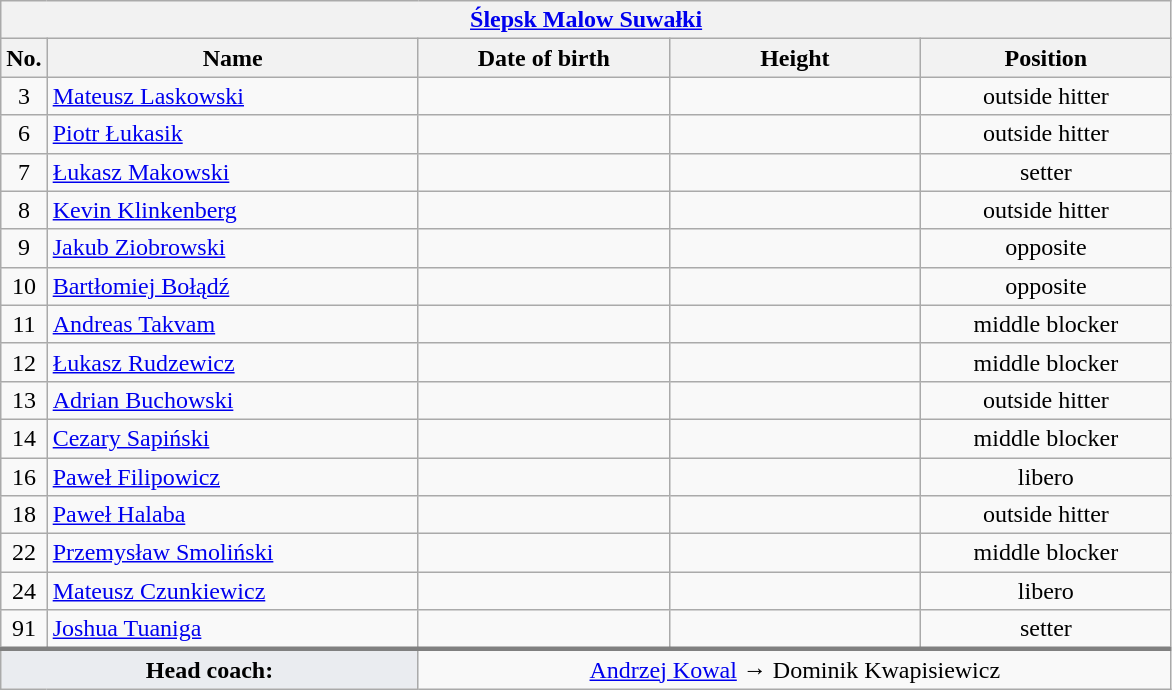<table class="wikitable collapsible collapsed" style="font-size:100%; text-align:center">
<tr>
<th colspan=5 style="width:30em"><a href='#'>Ślepsk Malow Suwałki</a></th>
</tr>
<tr>
<th>No.</th>
<th style="width:15em">Name</th>
<th style="width:10em">Date of birth</th>
<th style="width:10em">Height</th>
<th style="width:10em">Position</th>
</tr>
<tr>
<td>3</td>
<td align=left> <a href='#'>Mateusz Laskowski</a></td>
<td align=right></td>
<td></td>
<td>outside hitter</td>
</tr>
<tr>
<td>6</td>
<td align=left> <a href='#'>Piotr Łukasik</a></td>
<td align=right></td>
<td></td>
<td>outside hitter</td>
</tr>
<tr>
<td>7</td>
<td align=left> <a href='#'>Łukasz Makowski</a></td>
<td align=right></td>
<td></td>
<td>setter</td>
</tr>
<tr>
<td>8</td>
<td align=left> <a href='#'>Kevin Klinkenberg</a></td>
<td align=right></td>
<td></td>
<td>outside hitter</td>
</tr>
<tr>
<td>9</td>
<td align=left> <a href='#'>Jakub Ziobrowski</a></td>
<td align=right></td>
<td></td>
<td>opposite</td>
</tr>
<tr>
<td>10</td>
<td align=left> <a href='#'>Bartłomiej Bołądź</a></td>
<td align=right></td>
<td></td>
<td>opposite</td>
</tr>
<tr>
<td>11</td>
<td align=left> <a href='#'>Andreas Takvam</a></td>
<td align=right></td>
<td></td>
<td>middle blocker</td>
</tr>
<tr>
<td>12</td>
<td align=left> <a href='#'>Łukasz Rudzewicz</a></td>
<td align=right></td>
<td></td>
<td>middle blocker</td>
</tr>
<tr>
<td>13</td>
<td align=left> <a href='#'>Adrian Buchowski</a></td>
<td align=right></td>
<td></td>
<td>outside hitter</td>
</tr>
<tr>
<td>14</td>
<td align=left> <a href='#'>Cezary Sapiński</a></td>
<td align=right></td>
<td></td>
<td>middle blocker</td>
</tr>
<tr>
<td>16</td>
<td align=left> <a href='#'>Paweł Filipowicz</a></td>
<td align=right></td>
<td></td>
<td>libero</td>
</tr>
<tr>
<td>18</td>
<td align=left> <a href='#'>Paweł Halaba</a></td>
<td align=right></td>
<td></td>
<td>outside hitter</td>
</tr>
<tr>
<td>22</td>
<td align=left> <a href='#'>Przemysław Smoliński</a></td>
<td align=right></td>
<td></td>
<td>middle blocker</td>
</tr>
<tr>
<td>24</td>
<td align=left> <a href='#'>Mateusz Czunkiewicz</a></td>
<td align=right></td>
<td></td>
<td>libero</td>
</tr>
<tr>
<td>91</td>
<td align=left> <a href='#'>Joshua Tuaniga</a></td>
<td align=right></td>
<td></td>
<td>setter</td>
</tr>
<tr style="border-top: 3px solid grey">
<td colspan=2 style="background:#EAECF0"><strong>Head coach:</strong></td>
<td colspan=3> <a href='#'>Andrzej Kowal</a> →  Dominik Kwapisiewicz</td>
</tr>
</table>
